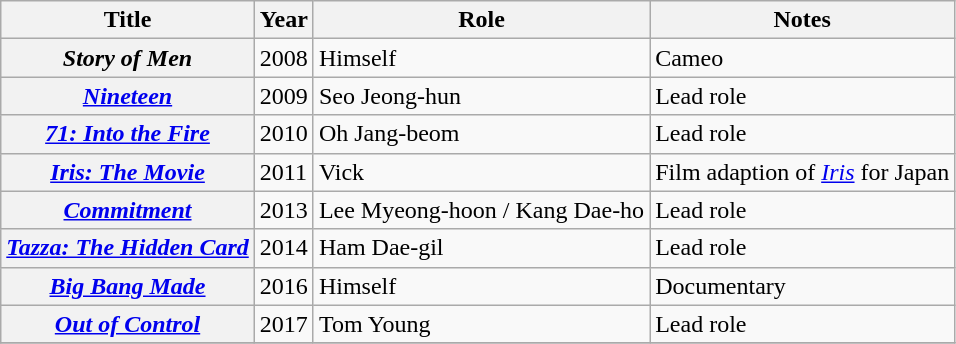<table class="wikitable plainrowheaders">
<tr>
<th>Title</th>
<th>Year</th>
<th>Role</th>
<th>Notes</th>
</tr>
<tr>
<th scope=row><em>Story of Men</em></th>
<td>2008</td>
<td>Himself</td>
<td>Cameo</td>
</tr>
<tr>
<th scope=row><em><a href='#'>Nineteen</a></em></th>
<td>2009</td>
<td>Seo Jeong-hun</td>
<td>Lead role</td>
</tr>
<tr>
<th scope=row><em><a href='#'>71: Into the Fire</a></em></th>
<td>2010</td>
<td>Oh Jang-beom</td>
<td>Lead role</td>
</tr>
<tr>
<th scope=row><em><a href='#'>Iris: The Movie</a></em></th>
<td>2011</td>
<td>Vick</td>
<td>Film adaption of <em><a href='#'>Iris</a></em> for Japan</td>
</tr>
<tr>
<th scope=row><em><a href='#'>Commitment</a></em></th>
<td>2013</td>
<td>Lee Myeong-hoon / Kang Dae-ho</td>
<td>Lead role</td>
</tr>
<tr>
<th scope=row><em><a href='#'>Tazza: The Hidden Card</a></em></th>
<td>2014</td>
<td>Ham Dae-gil</td>
<td>Lead role</td>
</tr>
<tr>
<th scope=row><em><a href='#'>Big Bang Made</a></em></th>
<td>2016</td>
<td>Himself</td>
<td>Documentary</td>
</tr>
<tr>
<th scope=row><em><a href='#'>Out of Control</a></em></th>
<td>2017</td>
<td>Tom Young</td>
<td>Lead role</td>
</tr>
<tr>
</tr>
</table>
